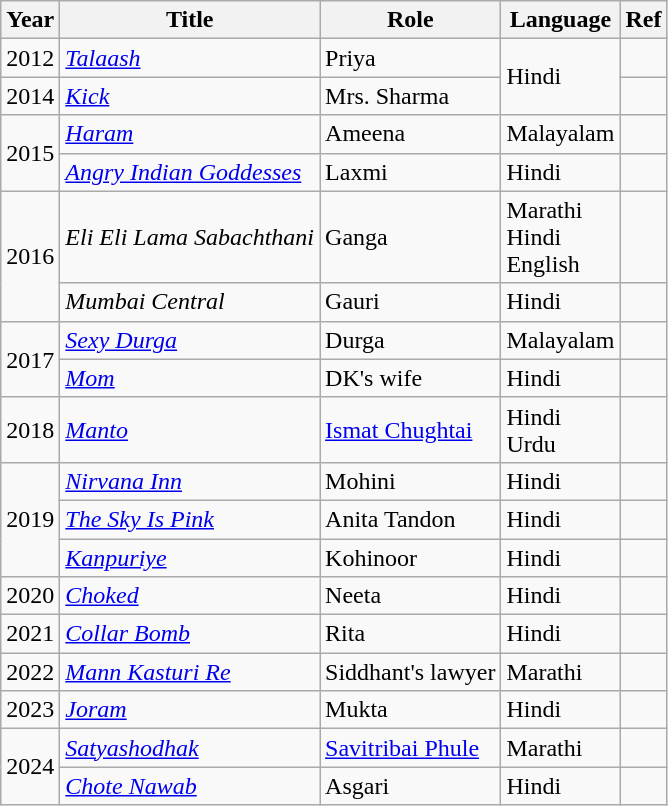<table class="wikitable sortable">
<tr>
<th>Year</th>
<th>Title</th>
<th>Role</th>
<th>Language</th>
<th>Ref</th>
</tr>
<tr>
<td>2012</td>
<td><em><a href='#'>Talaash</a></em></td>
<td>Priya</td>
<td rowspan=2>Hindi</td>
<td></td>
</tr>
<tr>
<td>2014</td>
<td><em><a href='#'>Kick</a></em></td>
<td>Mrs. Sharma</td>
<td></td>
</tr>
<tr>
<td rowspan=2>2015</td>
<td><em><a href='#'>Haram</a></em></td>
<td>Ameena</td>
<td>Malayalam</td>
<td></td>
</tr>
<tr>
<td><em><a href='#'>Angry Indian Goddesses</a></em></td>
<td>Laxmi</td>
<td>Hindi</td>
<td></td>
</tr>
<tr>
<td rowspan=2>2016</td>
<td><em>Eli Eli Lama Sabachthani</em></td>
<td>Ganga</td>
<td>Marathi<br>Hindi<br>English</td>
<td></td>
</tr>
<tr>
<td><em>Mumbai Central</em></td>
<td>Gauri</td>
<td>Hindi</td>
<td></td>
</tr>
<tr>
<td rowspan=2>2017</td>
<td><em><a href='#'>Sexy Durga</a></em></td>
<td>Durga</td>
<td>Malayalam</td>
<td></td>
</tr>
<tr>
<td><em><a href='#'>Mom</a></em></td>
<td>DK's wife</td>
<td>Hindi</td>
<td></td>
</tr>
<tr>
<td>2018</td>
<td><em><a href='#'>Manto</a></em></td>
<td><a href='#'>Ismat Chughtai</a></td>
<td>Hindi<br>Urdu</td>
<td></td>
</tr>
<tr>
<td rowspan=3>2019</td>
<td><em><a href='#'>Nirvana Inn</a></em></td>
<td>Mohini</td>
<td>Hindi</td>
<td></td>
</tr>
<tr>
<td><em><a href='#'>The Sky Is Pink</a></em></td>
<td>Anita Tandon</td>
<td>Hindi</td>
<td></td>
</tr>
<tr>
<td><em><a href='#'>Kanpuriye</a></em></td>
<td>Kohinoor</td>
<td>Hindi</td>
<td></td>
</tr>
<tr>
<td>2020</td>
<td><em><a href='#'>Choked</a></em></td>
<td>Neeta</td>
<td>Hindi</td>
<td></td>
</tr>
<tr>
<td>2021</td>
<td><em><a href='#'>Collar Bomb</a></em></td>
<td>Rita</td>
<td>Hindi</td>
<td></td>
</tr>
<tr>
<td>2022</td>
<td><em><a href='#'>Mann Kasturi Re</a></em></td>
<td>Siddhant's lawyer</td>
<td>Marathi</td>
<td></td>
</tr>
<tr>
<td>2023</td>
<td><em><a href='#'>Joram</a></em></td>
<td>Mukta</td>
<td>Hindi</td>
<td></td>
</tr>
<tr>
<td rowspan="2">2024</td>
<td><em><a href='#'>Satyashodhak</a></em></td>
<td><a href='#'>Savitribai Phule</a></td>
<td>Marathi</td>
<td></td>
</tr>
<tr>
<td><em><a href='#'>Chote Nawab</a></em></td>
<td>Asgari</td>
<td>Hindi</td>
<td></td>
</tr>
</table>
